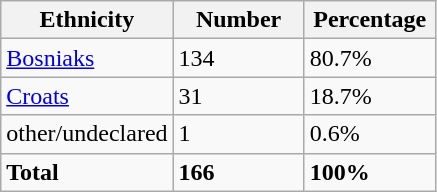<table class="wikitable">
<tr>
<th width="100px">Ethnicity</th>
<th width="80px">Number</th>
<th width="80px">Percentage</th>
</tr>
<tr>
<td><a href='#'>Bosniaks</a></td>
<td>134</td>
<td>80.7%</td>
</tr>
<tr>
<td><a href='#'>Croats</a></td>
<td>31</td>
<td>18.7%</td>
</tr>
<tr>
<td>other/undeclared</td>
<td>1</td>
<td>0.6%</td>
</tr>
<tr>
<td><strong>Total</strong></td>
<td><strong>166</strong></td>
<td><strong>100%</strong></td>
</tr>
</table>
